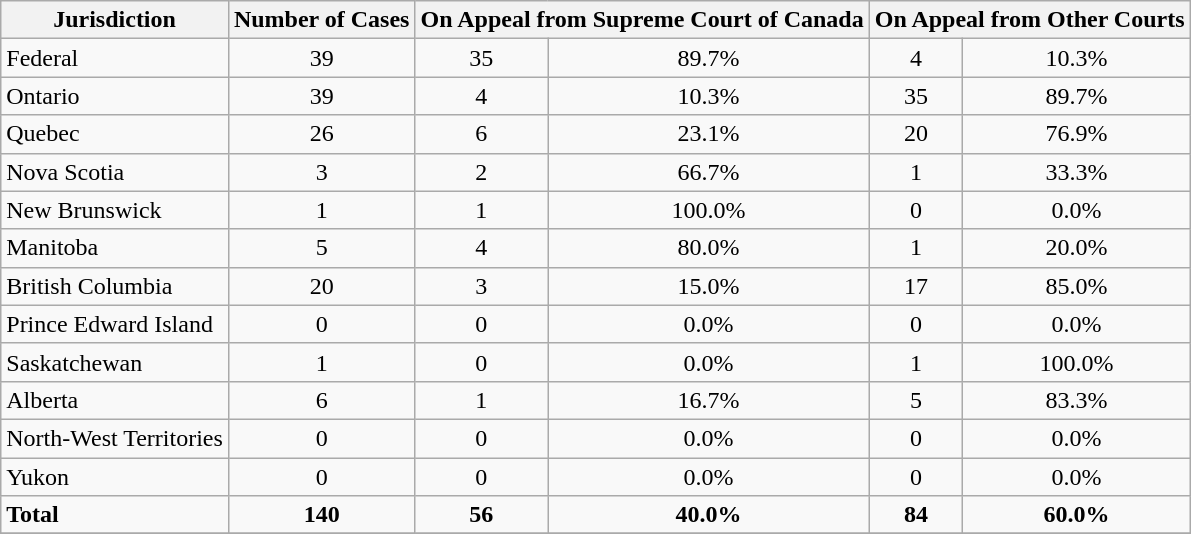<table class="wikitable sortable">
<tr>
<th>Jurisdiction</th>
<th>Number of Cases</th>
<th colspan="2">On Appeal from Supreme Court of Canada</th>
<th colspan="2">On Appeal from Other Courts</th>
</tr>
<tr>
<td>Federal</td>
<td style="text-align: center;">39</td>
<td style="text-align: center;">35</td>
<td style="text-align: center;">89.7%</td>
<td style="text-align: center;">4</td>
<td style="text-align: center;">10.3%</td>
</tr>
<tr>
<td>Ontario</td>
<td style="text-align: center;">39</td>
<td style="text-align: center;">4</td>
<td style="text-align: center;">10.3%</td>
<td style="text-align: center;">35</td>
<td style="text-align: center;">89.7%</td>
</tr>
<tr>
<td>Quebec</td>
<td style="text-align: center;">26</td>
<td style="text-align: center;">6</td>
<td style="text-align: center;">23.1%</td>
<td style="text-align: center;">20</td>
<td style="text-align: center;">76.9%</td>
</tr>
<tr>
<td>Nova Scotia</td>
<td style="text-align: center;">3</td>
<td style="text-align: center;">2</td>
<td style="text-align: center;">66.7%</td>
<td style="text-align: center;">1</td>
<td style="text-align: center;">33.3%</td>
</tr>
<tr>
<td>New Brunswick</td>
<td style="text-align: center;">1</td>
<td style="text-align: center;">1</td>
<td style="text-align: center;">100.0%</td>
<td style="text-align: center;">0</td>
<td style="text-align: center;">0.0%</td>
</tr>
<tr>
<td>Manitoba</td>
<td style="text-align: center;">5</td>
<td style="text-align: center;">4</td>
<td style="text-align: center;">80.0%</td>
<td style="text-align: center;">1</td>
<td style="text-align: center;">20.0%</td>
</tr>
<tr>
<td>British Columbia</td>
<td style="text-align: center;">20</td>
<td style="text-align: center;">3</td>
<td style="text-align: center;">15.0%</td>
<td style="text-align: center;">17</td>
<td style="text-align: center;">85.0%</td>
</tr>
<tr>
<td>Prince Edward Island</td>
<td style="text-align: center;">0</td>
<td style="text-align: center;">0</td>
<td style="text-align: center;">0.0%</td>
<td style="text-align: center;">0</td>
<td style="text-align: center;">0.0%</td>
</tr>
<tr>
<td>Saskatchewan</td>
<td style="text-align: center;">1</td>
<td style="text-align: center;">0</td>
<td style="text-align: center;">0.0%</td>
<td style="text-align: center;">1</td>
<td style="text-align: center;">100.0%</td>
</tr>
<tr>
<td>Alberta</td>
<td style="text-align: center;">6</td>
<td style="text-align: center;">1</td>
<td style="text-align: center;">16.7%</td>
<td style="text-align: center;">5</td>
<td style="text-align: center;">83.3%</td>
</tr>
<tr>
<td>North-West Territories</td>
<td style="text-align: center;">0</td>
<td style="text-align: center;">0</td>
<td style="text-align: center;">0.0%</td>
<td style="text-align: center;">0</td>
<td style="text-align: center;">0.0%</td>
</tr>
<tr>
<td>Yukon</td>
<td style="text-align: center;">0</td>
<td style="text-align: center;">0</td>
<td style="text-align: center;">0.0%</td>
<td style="text-align: center;">0</td>
<td style="text-align: center;">0.0%</td>
</tr>
<tr>
<td><strong>Total</strong></td>
<td style="text-align: center;"><strong>140</strong></td>
<td style="text-align: center;"><strong>56</strong></td>
<td style="text-align: center;"><strong>40.0%</strong></td>
<td style="text-align: center;"><strong>84</strong></td>
<td style="text-align: center;"><strong>60.0%</strong></td>
</tr>
<tr>
</tr>
</table>
